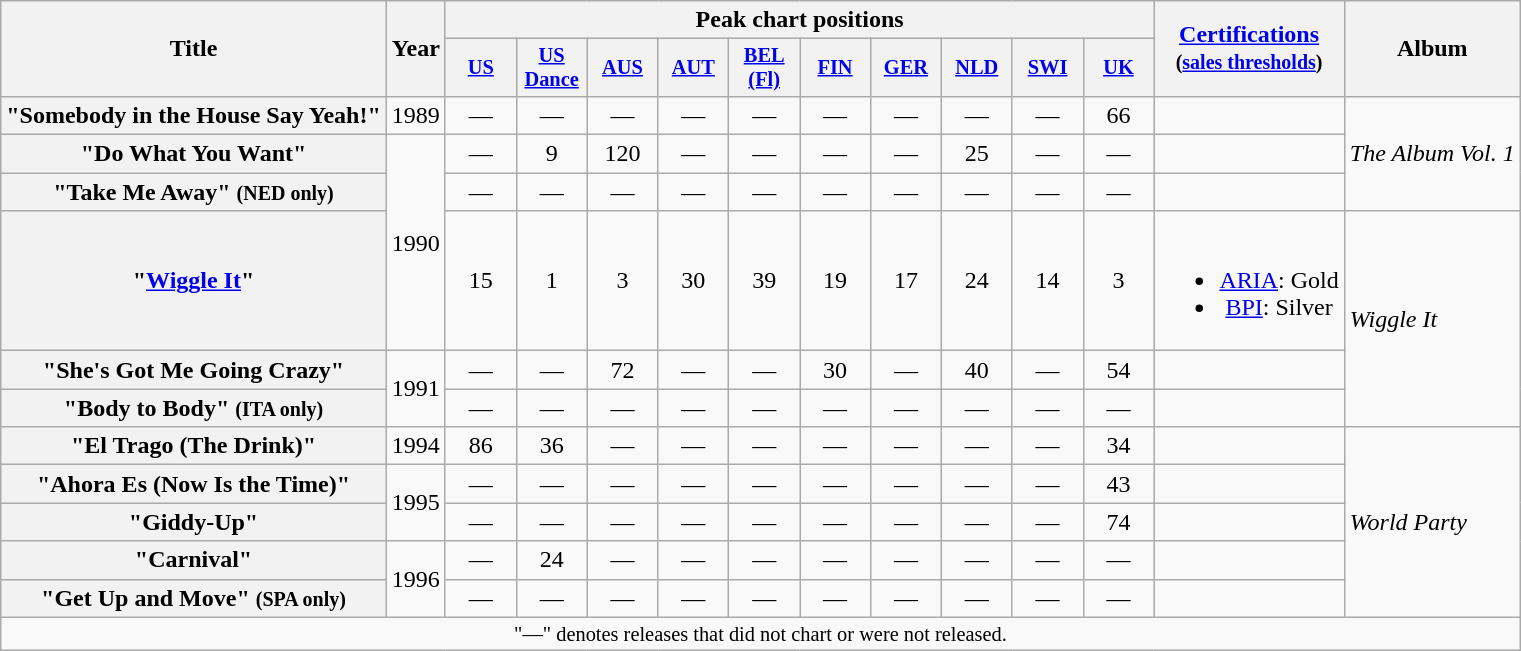<table class="wikitable plainrowheaders" style="text-align:center;">
<tr>
<th rowspan="2">Title</th>
<th rowspan="2">Year</th>
<th colspan="10">Peak chart positions</th>
<th rowspan="2"><a href='#'>Certifications</a><br><small>(<a href='#'>sales thresholds</a>)</small></th>
<th rowspan="2">Album</th>
</tr>
<tr>
<th scope="col" style="width:3em;font-size:85%"><a href='#'>US</a><br></th>
<th scope="col" style="width:3em;font-size:85%"><a href='#'>US<br>Dance</a><br></th>
<th scope="col" style="width:3em;font-size:85%"><a href='#'>AUS</a><br></th>
<th scope="col" style="width:3em;font-size:85%"><a href='#'>AUT</a><br></th>
<th scope="col" style="width:3em;font-size:85%"><a href='#'>BEL<br>(Fl)</a><br></th>
<th scope="col" style="width:3em;font-size:85%"><a href='#'>FIN</a><br></th>
<th scope="col" style="width:3em;font-size:85%"><a href='#'>GER</a><br></th>
<th scope="col" style="width:3em;font-size:85%"><a href='#'>NLD</a><br></th>
<th scope="col" style="width:3em;font-size:85%"><a href='#'>SWI</a><br></th>
<th scope="col" style="width:3em;font-size:85%"><a href='#'>UK</a><br></th>
</tr>
<tr>
<th scope="row">"Somebody in the House Say Yeah!"</th>
<td>1989</td>
<td>—</td>
<td>—</td>
<td>—</td>
<td>—</td>
<td>—</td>
<td>—</td>
<td>—</td>
<td>—</td>
<td>—</td>
<td>66</td>
<td></td>
<td align="left" rowspan="3"><em>The Album Vol. 1</em></td>
</tr>
<tr>
<th scope="row">"Do What You Want"</th>
<td rowspan=3>1990</td>
<td>—</td>
<td>9</td>
<td>120</td>
<td>—</td>
<td>—</td>
<td>—</td>
<td>—</td>
<td>25</td>
<td>—</td>
<td>—</td>
<td></td>
</tr>
<tr>
<th scope="row">"Take Me Away" <small>(NED only)</small></th>
<td>—</td>
<td>—</td>
<td>—</td>
<td>—</td>
<td>—</td>
<td>—</td>
<td>—</td>
<td>—</td>
<td>—</td>
<td>—</td>
<td></td>
</tr>
<tr>
<th scope="row">"<a href='#'>Wiggle It</a>"</th>
<td>15</td>
<td>1</td>
<td>3</td>
<td>30</td>
<td>39</td>
<td>19</td>
<td>17</td>
<td>24</td>
<td>14</td>
<td>3</td>
<td><br><ul><li><a href='#'>ARIA</a>: Gold</li><li><a href='#'>BPI</a>: Silver</li></ul></td>
<td align="left" rowspan="3"><em>Wiggle It</em></td>
</tr>
<tr>
<th scope="row">"She's Got Me Going Crazy"</th>
<td rowspan=2>1991</td>
<td>—</td>
<td>—</td>
<td>72</td>
<td>—</td>
<td>—</td>
<td>30</td>
<td>—</td>
<td>40</td>
<td>—</td>
<td>54</td>
<td></td>
</tr>
<tr>
<th scope="row">"Body to Body" <small>(ITA only)</small></th>
<td>—</td>
<td>—</td>
<td>—</td>
<td>—</td>
<td>—</td>
<td>—</td>
<td>—</td>
<td>—</td>
<td>—</td>
<td>—</td>
<td></td>
</tr>
<tr>
<th scope="row">"El Trago (The Drink)"</th>
<td>1994</td>
<td>86</td>
<td>36</td>
<td>—</td>
<td>—</td>
<td>—</td>
<td>—</td>
<td>—</td>
<td>—</td>
<td>—</td>
<td>34</td>
<td></td>
<td align="left" rowspan="5"><em>World Party</em></td>
</tr>
<tr>
<th scope="row">"Ahora Es (Now Is the Time)"</th>
<td rowspan=2>1995</td>
<td>—</td>
<td>—</td>
<td>—</td>
<td>—</td>
<td>—</td>
<td>—</td>
<td>—</td>
<td>—</td>
<td>—</td>
<td>43</td>
<td></td>
</tr>
<tr>
<th scope="row">"Giddy-Up"</th>
<td>—</td>
<td>—</td>
<td>—</td>
<td>—</td>
<td>—</td>
<td>—</td>
<td>—</td>
<td>—</td>
<td>—</td>
<td>74</td>
<td></td>
</tr>
<tr>
<th scope="row">"Carnival"</th>
<td rowspan=2>1996</td>
<td>—</td>
<td>24</td>
<td>—</td>
<td>—</td>
<td>—</td>
<td>—</td>
<td>—</td>
<td>—</td>
<td>—</td>
<td>—</td>
<td></td>
</tr>
<tr>
<th scope="row">"Get Up and Move" <small>(SPA only)</small></th>
<td>—</td>
<td>—</td>
<td>—</td>
<td>—</td>
<td>—</td>
<td>—</td>
<td>—</td>
<td>—</td>
<td>—</td>
<td>—</td>
<td></td>
</tr>
<tr>
<td align="center" colspan="17" style="font-size:85%">"—" denotes releases that did not chart or were not released.</td>
</tr>
</table>
